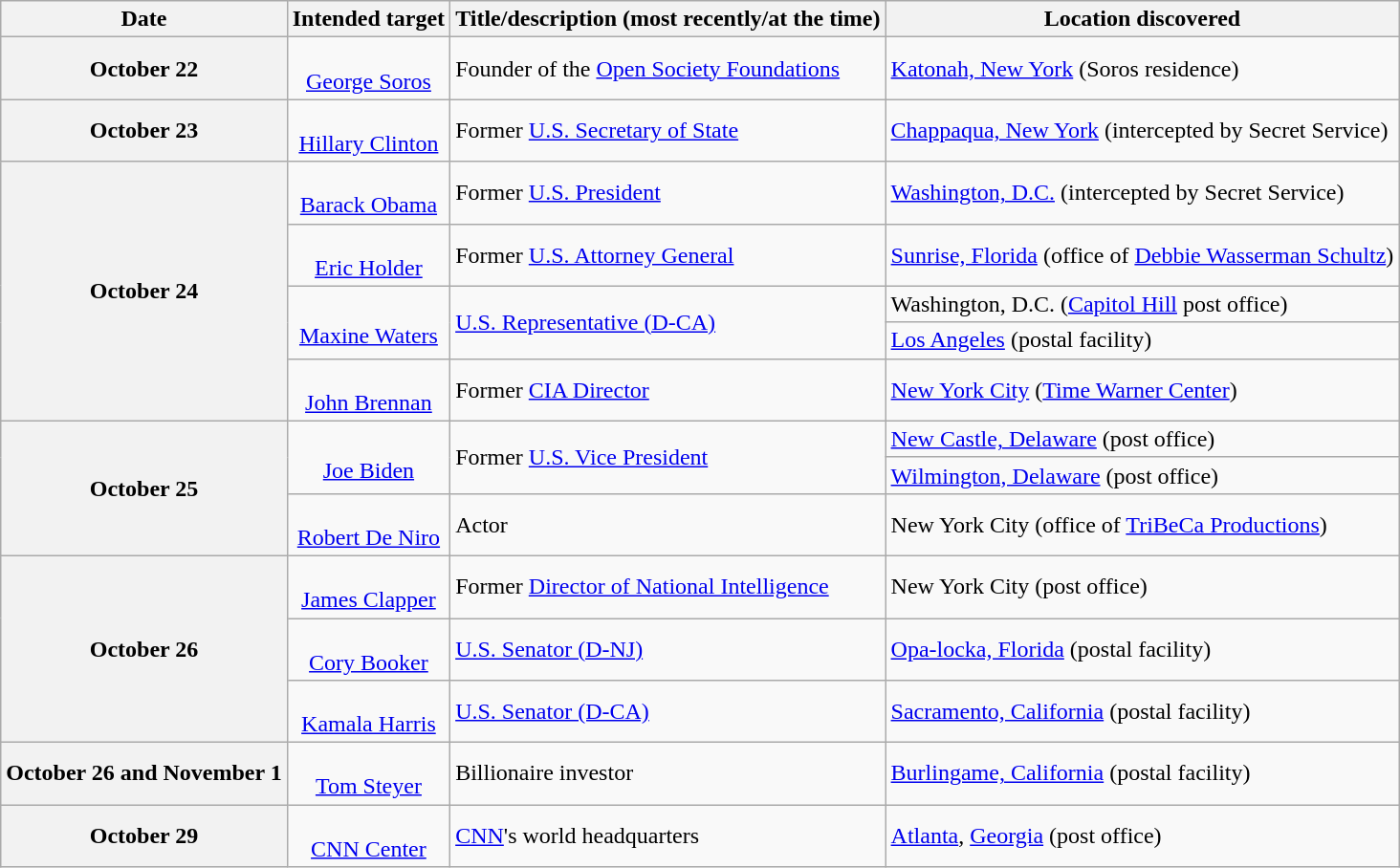<table class="wikitable plainrowheaders">
<tr>
<th scope="col">Date</th>
<th scope="col">Intended target</th>
<th scope="col">Title/description (most recently/at the time)</th>
<th scope="col">Location discovered</th>
</tr>
<tr>
<th scope="row">October 22</th>
<td align="center"><br><a href='#'>George Soros</a></td>
<td>Founder of the <a href='#'>Open Society Foundations</a></td>
<td><a href='#'>Katonah, New York</a> (Soros residence)</td>
</tr>
<tr>
<th scope="row">October 23</th>
<td align="center"><br><a href='#'>Hillary Clinton</a></td>
<td>Former <a href='#'>U.S. Secretary of State</a></td>
<td><a href='#'>Chappaqua, New York</a> (intercepted by Secret Service)</td>
</tr>
<tr>
<th rowspan="5" scope="row">October 24</th>
<td align="center"><br><a href='#'>Barack Obama</a></td>
<td>Former <a href='#'>U.S. President</a></td>
<td><a href='#'>Washington, D.C.</a> (intercepted by Secret Service)</td>
</tr>
<tr>
<td align="center"><br><a href='#'>Eric Holder</a></td>
<td>Former <a href='#'>U.S. Attorney General</a></td>
<td><a href='#'>Sunrise, Florida</a> (office of <a href='#'>Debbie Wasserman Schultz</a>)</td>
</tr>
<tr>
<td rowspan="2" align="center"><br><a href='#'>Maxine Waters</a></td>
<td rowspan="2"><a href='#'>U.S. Representative (D-CA)</a></td>
<td>Washington, D.C. (<a href='#'>Capitol Hill</a> post office)</td>
</tr>
<tr>
<td><a href='#'>Los Angeles</a> (postal facility)</td>
</tr>
<tr>
<td align="center"><br><a href='#'>John Brennan</a></td>
<td>Former <a href='#'>CIA Director</a></td>
<td><a href='#'>New York City</a> (<a href='#'>Time Warner Center</a>)</td>
</tr>
<tr>
<th rowspan="3" scope="row">October 25</th>
<td rowspan="2" align="center"><br><a href='#'>Joe Biden</a></td>
<td rowspan="2">Former <a href='#'>U.S. Vice President</a></td>
<td><a href='#'>New Castle, Delaware</a> (post office)</td>
</tr>
<tr>
<td><a href='#'>Wilmington, Delaware</a> (post office)</td>
</tr>
<tr>
<td align="center"><br><a href='#'>Robert De Niro</a></td>
<td>Actor</td>
<td>New York City (office of <a href='#'>TriBeCa Productions</a>)</td>
</tr>
<tr>
<th rowspan="3" scope="row">October 26</th>
<td align="center"><br><a href='#'>James Clapper</a></td>
<td>Former <a href='#'>Director of National Intelligence</a></td>
<td>New York City (post office)</td>
</tr>
<tr>
<td align="center"><br><a href='#'>Cory Booker</a></td>
<td><a href='#'>U.S. Senator (D-NJ)</a></td>
<td><a href='#'>Opa-locka, Florida</a> (postal facility)</td>
</tr>
<tr>
<td align="center"><br><a href='#'>Kamala Harris</a></td>
<td><a href='#'>U.S. Senator (D-CA)</a></td>
<td><a href='#'>Sacramento, California</a> (postal facility)</td>
</tr>
<tr>
<th scope="row">October 26 and November 1</th>
<td align="center"><br><a href='#'>Tom Steyer</a></td>
<td>Billionaire investor</td>
<td><a href='#'>Burlingame, California</a> (postal facility)</td>
</tr>
<tr>
<th scope="row">October 29</th>
<td align="center"><br><a href='#'>CNN Center</a></td>
<td><a href='#'>CNN</a>'s world headquarters</td>
<td><a href='#'>Atlanta</a>, <a href='#'>Georgia</a> (post office)</td>
</tr>
</table>
